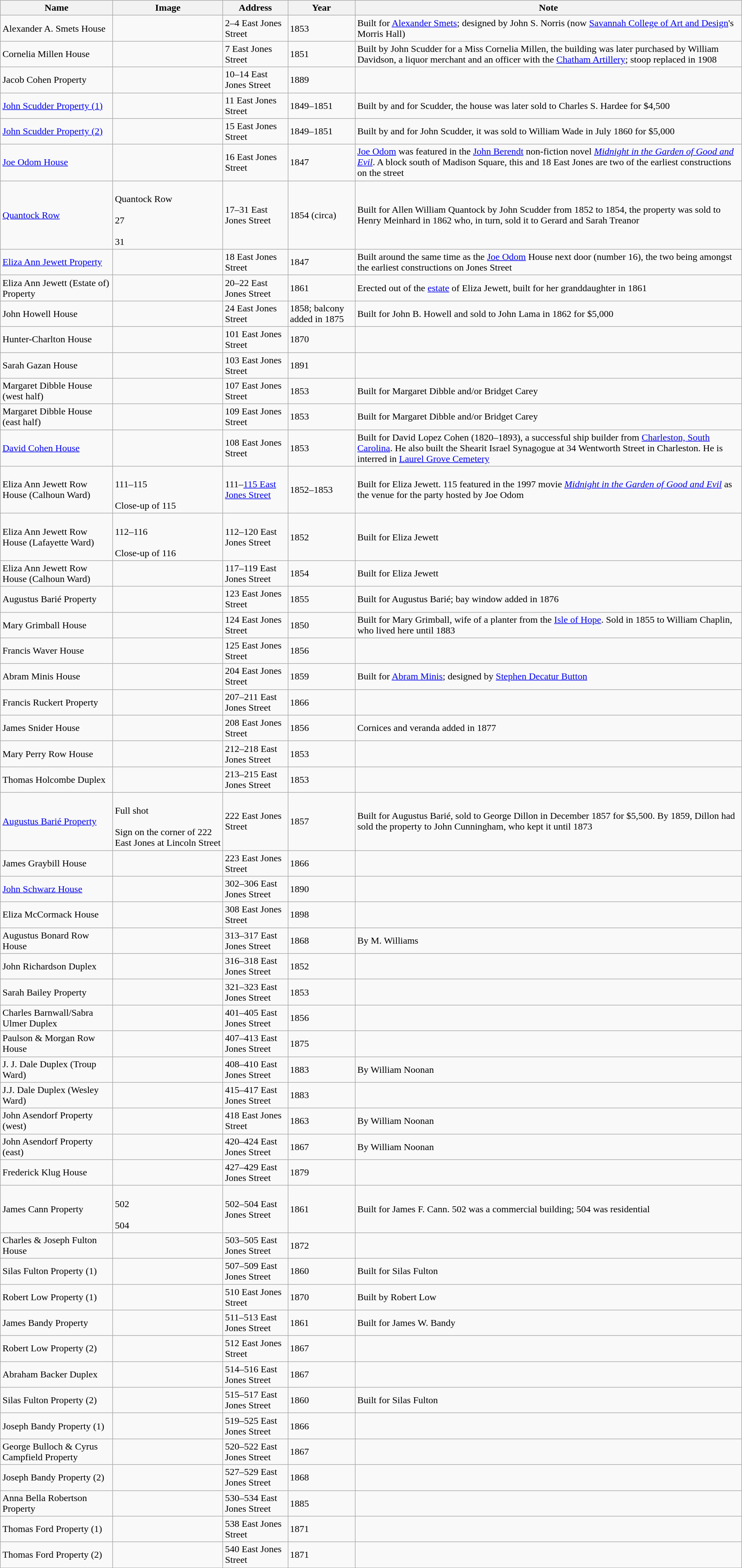<table class="wikitable sortable">
<tr>
<th>Name</th>
<th>Image</th>
<th>Address</th>
<th>Year</th>
<th>Note</th>
</tr>
<tr>
<td>Alexander A. Smets House</td>
<td></td>
<td>2–4 East Jones Street</td>
<td>1853</td>
<td>Built for <a href='#'>Alexander Smets</a>; designed by John S. Norris (now <a href='#'>Savannah College of Art and Design</a>'s Morris Hall)</td>
</tr>
<tr>
<td>Cornelia Millen House</td>
<td></td>
<td>7 East Jones Street</td>
<td>1851</td>
<td>Built by John Scudder for a Miss Cornelia Millen, the building was later purchased by William Davidson, a liquor merchant and an officer with the <a href='#'>Chatham Artillery</a>; stoop replaced in 1908</td>
</tr>
<tr>
<td>Jacob Cohen Property</td>
<td></td>
<td>10–14 East Jones Street</td>
<td>1889</td>
<td></td>
</tr>
<tr>
<td><a href='#'>John Scudder Property (1)</a></td>
<td></td>
<td>11 East Jones Street</td>
<td>1849–1851</td>
<td>Built by and for Scudder, the house was later sold to Charles S. Hardee for $4,500</td>
</tr>
<tr>
<td><a href='#'>John Scudder Property (2)</a></td>
<td></td>
<td>15 East Jones Street</td>
<td>1849–1851</td>
<td>Built by and for John Scudder, it was sold to William Wade in July 1860 for $5,000</td>
</tr>
<tr>
<td><a href='#'>Joe Odom House</a></td>
<td></td>
<td>16 East Jones Street</td>
<td>1847</td>
<td><a href='#'>Joe Odom</a> was featured in the <a href='#'>John Berendt</a> non-fiction novel <em><a href='#'>Midnight in the Garden of Good and Evil</a></em>. A block south of Madison Square, this and 18 East Jones are two of the earliest constructions on the street</td>
</tr>
<tr>
<td><a href='#'>Quantock Row</a></td>
<td><br>Quantock Row<br><br>27<br><br>31</td>
<td>17–31 East Jones Street</td>
<td>1854 (circa)</td>
<td>Built for Allen William Quantock by John Scudder from 1852 to 1854, the property was sold to Henry Meinhard in 1862 who, in turn, sold it to Gerard and Sarah Treanor</td>
</tr>
<tr>
<td><a href='#'>Eliza Ann Jewett Property</a></td>
<td></td>
<td>18 East Jones Street</td>
<td>1847</td>
<td>Built around the same time as the <a href='#'>Joe Odom</a> House next door (number 16), the two being amongst the earliest constructions on Jones Street</td>
</tr>
<tr>
<td>Eliza Ann Jewett (Estate of) Property</td>
<td></td>
<td>20–22 East Jones Street</td>
<td>1861</td>
<td>Erected out of the <a href='#'>estate</a> of Eliza Jewett, built for her granddaughter in 1861</td>
</tr>
<tr>
<td>John Howell House</td>
<td></td>
<td>24 East Jones Street</td>
<td>1858; balcony added in 1875</td>
<td>Built for John B. Howell and sold to John Lama in 1862 for $5,000</td>
</tr>
<tr>
<td>Hunter-Charlton House</td>
<td></td>
<td>101 East Jones Street</td>
<td>1870</td>
<td></td>
</tr>
<tr>
<td>Sarah Gazan House</td>
<td></td>
<td>103 East Jones Street</td>
<td>1891</td>
<td></td>
</tr>
<tr>
<td>Margaret Dibble House (west half)</td>
<td></td>
<td>107 East Jones Street</td>
<td>1853</td>
<td>Built for Margaret Dibble and/or Bridget Carey</td>
</tr>
<tr>
<td>Margaret Dibble House (east half)</td>
<td></td>
<td>109 East Jones Street</td>
<td>1853</td>
<td>Built for Margaret Dibble and/or Bridget Carey</td>
</tr>
<tr>
<td><a href='#'>David Cohen House</a></td>
<td></td>
<td>108 East Jones Street</td>
<td>1853</td>
<td>Built for David Lopez Cohen (1820–1893), a successful ship builder from <a href='#'>Charleston, South Carolina</a>. He also built the Shearit Israel Synagogue at 34 Wentworth Street in Charleston. He is interred in <a href='#'>Laurel Grove Cemetery</a></td>
</tr>
<tr>
<td>Eliza Ann Jewett Row House (Calhoun Ward)</td>
<td><br>111–115<br><br>Close-up of 115</td>
<td>111–<a href='#'>115 East Jones Street</a></td>
<td>1852–1853</td>
<td>Built for Eliza Jewett. 115 featured in the 1997 movie <em><a href='#'>Midnight in the Garden of Good and Evil</a></em> as the venue for the party hosted by Joe Odom</td>
</tr>
<tr>
<td>Eliza Ann Jewett Row House (Lafayette Ward)</td>
<td><br>112–116<br><br>Close-up of 116</td>
<td>112–120 East Jones Street</td>
<td>1852</td>
<td>Built for Eliza Jewett</td>
</tr>
<tr>
<td>Eliza Ann Jewett Row House (Calhoun Ward)</td>
<td></td>
<td>117–119 East Jones Street</td>
<td>1854</td>
<td>Built for Eliza Jewett</td>
</tr>
<tr>
<td>Augustus Barié Property</td>
<td></td>
<td>123 East Jones Street</td>
<td>1855</td>
<td>Built for Augustus Barié; bay window added in 1876</td>
</tr>
<tr>
<td>Mary Grimball House</td>
<td></td>
<td>124 East Jones Street</td>
<td>1850</td>
<td>Built for Mary Grimball, wife of a planter from the <a href='#'>Isle of Hope</a>. Sold in 1855 to William Chaplin, who lived here until 1883</td>
</tr>
<tr>
<td>Francis Waver House</td>
<td></td>
<td>125 East Jones Street</td>
<td>1856</td>
<td></td>
</tr>
<tr>
<td>Abram Minis House</td>
<td></td>
<td>204 East Jones Street</td>
<td>1859</td>
<td>Built for <a href='#'>Abram Minis</a>; designed by <a href='#'>Stephen Decatur Button</a></td>
</tr>
<tr>
<td>Francis Ruckert Property</td>
<td></td>
<td>207–211 East Jones Street</td>
<td>1866</td>
<td></td>
</tr>
<tr>
<td>James Snider House</td>
<td></td>
<td>208 East Jones Street</td>
<td>1856</td>
<td>Cornices and veranda added in 1877</td>
</tr>
<tr>
<td>Mary Perry Row House</td>
<td></td>
<td>212–218 East Jones Street</td>
<td>1853</td>
<td></td>
</tr>
<tr>
<td>Thomas Holcombe Duplex</td>
<td></td>
<td>213–215 East Jones Street</td>
<td>1853</td>
<td></td>
</tr>
<tr>
<td><a href='#'>Augustus Barié Property</a></td>
<td><br>Full shot<br><br>Sign on the corner of 222 East Jones at Lincoln Street</td>
<td>222 East Jones Street</td>
<td>1857</td>
<td>Built for Augustus Barié, sold to George Dillon in December 1857 for $5,500. By 1859, Dillon had sold the property to John Cunningham, who kept it until 1873</td>
</tr>
<tr>
<td>James Graybill House</td>
<td></td>
<td>223 East Jones Street</td>
<td>1866</td>
<td></td>
</tr>
<tr>
<td><a href='#'>John Schwarz House</a></td>
<td></td>
<td>302–306 East Jones Street</td>
<td>1890</td>
<td></td>
</tr>
<tr>
<td>Eliza McCormack House</td>
<td></td>
<td>308 East Jones Street</td>
<td>1898</td>
<td></td>
</tr>
<tr>
<td>Augustus Bonard Row House</td>
<td></td>
<td>313–317 East Jones Street</td>
<td>1868</td>
<td>By M. Williams</td>
</tr>
<tr>
<td>John Richardson Duplex</td>
<td></td>
<td>316–318 East Jones Street</td>
<td>1852</td>
<td></td>
</tr>
<tr>
<td>Sarah Bailey Property</td>
<td></td>
<td>321–323 East Jones Street</td>
<td>1853</td>
<td></td>
</tr>
<tr>
<td>Charles Barnwall/Sabra Ulmer Duplex</td>
<td></td>
<td>401–405 East Jones Street</td>
<td>1856</td>
<td></td>
</tr>
<tr>
<td>Paulson & Morgan Row House</td>
<td></td>
<td>407–413 East Jones Street</td>
<td>1875</td>
<td></td>
</tr>
<tr>
<td>J. J. Dale Duplex (Troup Ward)</td>
<td></td>
<td>408–410 East Jones Street</td>
<td>1883</td>
<td>By William Noonan</td>
</tr>
<tr>
<td>J.J. Dale Duplex (Wesley Ward)</td>
<td></td>
<td>415–417 East Jones Street</td>
<td>1883</td>
<td></td>
</tr>
<tr>
<td>John Asendorf Property (west)</td>
<td></td>
<td>418 East Jones Street</td>
<td>1863</td>
<td>By William Noonan</td>
</tr>
<tr>
<td>John Asendorf Property (east)</td>
<td></td>
<td>420–424 East Jones Street</td>
<td>1867</td>
<td>By William Noonan</td>
</tr>
<tr>
<td>Frederick Klug House</td>
<td></td>
<td>427–429 East Jones Street</td>
<td>1879</td>
<td></td>
</tr>
<tr>
<td>James Cann Property</td>
<td><br>502<br><br>504</td>
<td>502–504 East Jones Street</td>
<td>1861</td>
<td>Built for James F. Cann. 502 was a commercial building; 504 was residential</td>
</tr>
<tr>
<td>Charles & Joseph Fulton House</td>
<td></td>
<td>503–505 East Jones Street</td>
<td>1872</td>
<td></td>
</tr>
<tr>
<td>Silas Fulton Property (1)</td>
<td></td>
<td>507–509 East Jones Street</td>
<td>1860</td>
<td>Built for Silas Fulton</td>
</tr>
<tr>
<td>Robert Low Property (1)</td>
<td></td>
<td>510 East Jones Street</td>
<td>1870</td>
<td>Built by Robert Low</td>
</tr>
<tr>
<td>James Bandy Property</td>
<td></td>
<td>511–513 East Jones Street</td>
<td>1861</td>
<td>Built for James W. Bandy</td>
</tr>
<tr>
<td>Robert Low Property (2)</td>
<td></td>
<td>512 East Jones Street</td>
<td>1867</td>
<td></td>
</tr>
<tr>
<td>Abraham Backer Duplex</td>
<td></td>
<td>514–516 East Jones Street</td>
<td>1867</td>
<td></td>
</tr>
<tr>
<td>Silas Fulton Property (2)</td>
<td></td>
<td>515–517 East Jones Street</td>
<td>1860</td>
<td>Built for Silas Fulton</td>
</tr>
<tr>
<td>Joseph Bandy Property (1)</td>
<td></td>
<td>519–525 East Jones Street</td>
<td>1866</td>
<td></td>
</tr>
<tr>
<td>George Bulloch & Cyrus Campfield Property</td>
<td></td>
<td>520–522 East Jones Street</td>
<td>1867</td>
<td></td>
</tr>
<tr>
<td>Joseph Bandy Property (2)</td>
<td></td>
<td>527–529 East Jones Street</td>
<td>1868</td>
<td></td>
</tr>
<tr>
<td>Anna Bella Robertson Property</td>
<td></td>
<td>530–534 East Jones Street</td>
<td>1885</td>
<td></td>
</tr>
<tr>
<td>Thomas Ford Property (1)</td>
<td></td>
<td>538 East Jones Street</td>
<td>1871</td>
<td></td>
</tr>
<tr>
<td>Thomas Ford Property (2)</td>
<td></td>
<td>540 East Jones Street</td>
<td>1871</td>
<td></td>
</tr>
<tr>
</tr>
</table>
